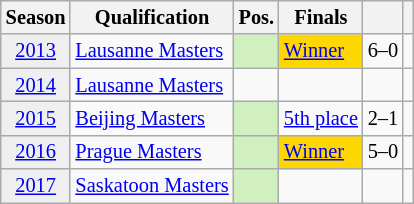<table class="wikitable" style="font-size:85%; text-align:center">
<tr>
<th>Season</th>
<th>Qualification</th>
<th>Pos.</th>
<th>Finals</th>
<th></th>
<th></th>
</tr>
<tr>
<td bgcolor=#efefef><a href='#'>2013</a></td>
<td align=left><a href='#'>Lausanne Masters</a></td>
<td align=center bgcolor=#D0F0C0></td>
<td align=left bgcolor=gold><a href='#'>Winner</a></td>
<td>6–0</td>
<td></td>
</tr>
<tr>
<td bgcolor=#efefef><a href='#'>2014</a></td>
<td align=left><a href='#'>Lausanne Masters</a></td>
<td align=center></td>
<td></td>
<td></td>
<td></td>
</tr>
<tr>
<td bgcolor=#efefef><a href='#'>2015</a></td>
<td align=left><a href='#'>Beijing Masters</a></td>
<td align=center bgcolor=#D0F0C0></td>
<td align=left><a href='#'>5th place</a></td>
<td>2–1</td>
<td></td>
</tr>
<tr>
<td bgcolor=#efefef><a href='#'>2016</a></td>
<td align=left><a href='#'>Prague Masters</a></td>
<td align=center bgcolor=#D0F0C0></td>
<td align=left bgcolor=gold><a href='#'>Winner</a></td>
<td>5–0</td>
<td></td>
</tr>
<tr>
<td bgcolor=#efefef><a href='#'>2017</a></td>
<td align=left><a href='#'>Saskatoon Masters</a></td>
<td align=center bgcolor=#D0F0C0></td>
<td></td>
<td></td>
<td></td>
</tr>
</table>
